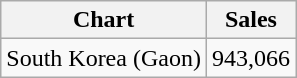<table class="wikitable">
<tr>
<th>Chart</th>
<th>Sales</th>
</tr>
<tr>
<td>South Korea (Gaon)</td>
<td align="center">943,066</td>
</tr>
</table>
